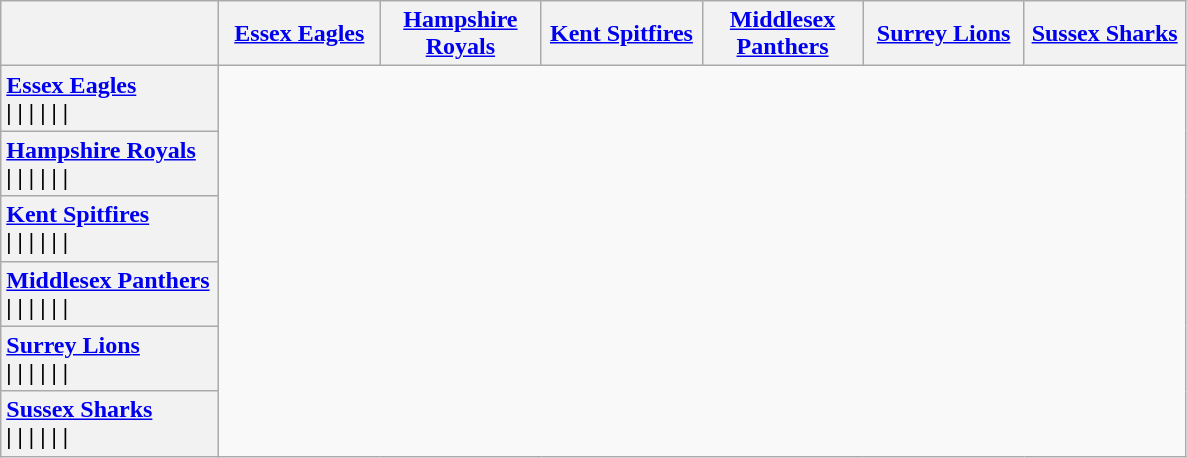<table class="wikitable">
<tr>
<th style="width:138px; text-align:center;"></th>
<th width=100><a href='#'>Essex Eagles</a></th>
<th width=100><a href='#'>Hampshire Royals</a></th>
<th width=100><a href='#'>Kent Spitfires</a></th>
<th width=100><a href='#'>Middlesex Panthers</a></th>
<th width=100><a href='#'>Surrey Lions</a></th>
<th width=100><a href='#'>Sussex Sharks</a></th>
</tr>
<tr>
<th style="text-align:left"><a href='#'>Essex Eagles</a><br> | 
 | 
 | 
 | 
 | 
 | </th>
</tr>
<tr>
<th style="text-align:left"><a href='#'>Hampshire Royals</a><br> | 
 | 
 | 
 | 
 | 
 | </th>
</tr>
<tr>
<th style="text-align:left"><a href='#'>Kent Spitfires</a><br> | 
 | 
 | 
 | 
 | 
 | </th>
</tr>
<tr>
<th style="text-align:left"><a href='#'>Middlesex Panthers</a><br> | 
 | 
 | 
 | 
 | 
 | </th>
</tr>
<tr>
<th style="text-align:left"><a href='#'>Surrey Lions</a><br> | 
 | 
 | 
 | 
 | 
 | </th>
</tr>
<tr>
<th style="text-align:left"><a href='#'>Sussex Sharks</a><br> | 
 | 
 | 
 | 
 | 
 | </th>
</tr>
</table>
